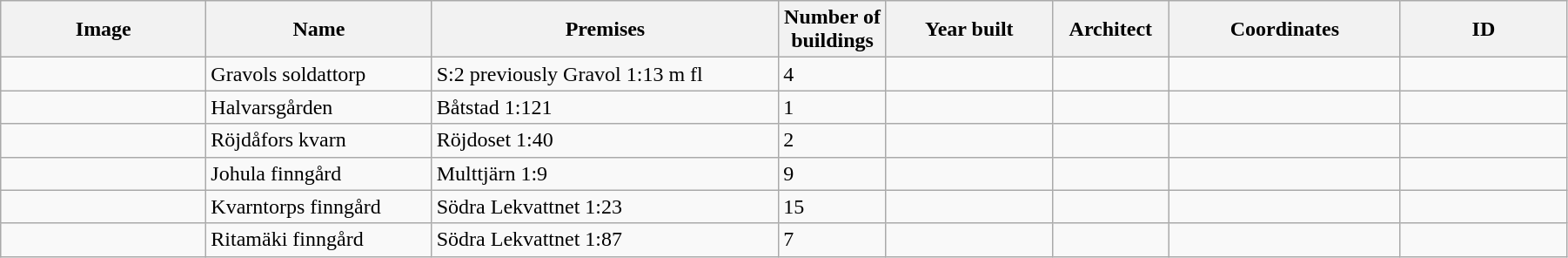<table class="wikitable" width="95%">
<tr>
<th width="150">Image</th>
<th>Name</th>
<th>Premises</th>
<th width="75">Number of<br>buildings</th>
<th width="120">Year built</th>
<th>Architect</th>
<th width="170">Coordinates</th>
<th width="120">ID</th>
</tr>
<tr>
<td></td>
<td>Gravols soldattorp</td>
<td>S:2 previously Gravol 1:13 m fl</td>
<td>4</td>
<td></td>
<td></td>
<td></td>
<td></td>
</tr>
<tr>
<td></td>
<td>Halvarsgården</td>
<td>Båtstad 1:121</td>
<td>1</td>
<td></td>
<td></td>
<td></td>
<td></td>
</tr>
<tr>
<td></td>
<td>Röjdåfors kvarn</td>
<td>Röjdoset 1:40</td>
<td>2</td>
<td></td>
<td></td>
<td></td>
<td></td>
</tr>
<tr>
<td></td>
<td>Johula finngård</td>
<td>Multtjärn 1:9</td>
<td>9</td>
<td></td>
<td></td>
<td></td>
<td></td>
</tr>
<tr>
<td></td>
<td>Kvarntorps finngård</td>
<td>Södra Lekvattnet 1:23</td>
<td>15</td>
<td></td>
<td></td>
<td></td>
<td></td>
</tr>
<tr>
<td></td>
<td>Ritamäki finngård</td>
<td>Södra Lekvattnet 1:87</td>
<td>7</td>
<td></td>
<td></td>
<td></td>
<td></td>
</tr>
</table>
